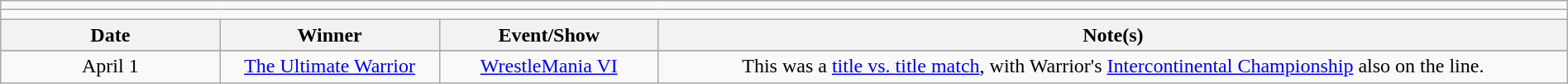<table class="wikitable" style="text-align:center; width:100%;">
<tr>
<td colspan="5"></td>
</tr>
<tr>
<td colspan="5"><strong></strong></td>
</tr>
<tr>
<th width="14%">Date</th>
<th width="14%">Winner</th>
<th width="14%">Event/Show</th>
<th width="58%">Note(s)</th>
</tr>
<tr>
</tr>
<tr>
<td>April 1</td>
<td><a href='#'>The Ultimate Warrior</a></td>
<td><a href='#'>WrestleMania VI</a></td>
<td>This was a <a href='#'>title vs. title match</a>, with Warrior's <a href='#'>Intercontinental Championship</a> also on the line.</td>
</tr>
</table>
